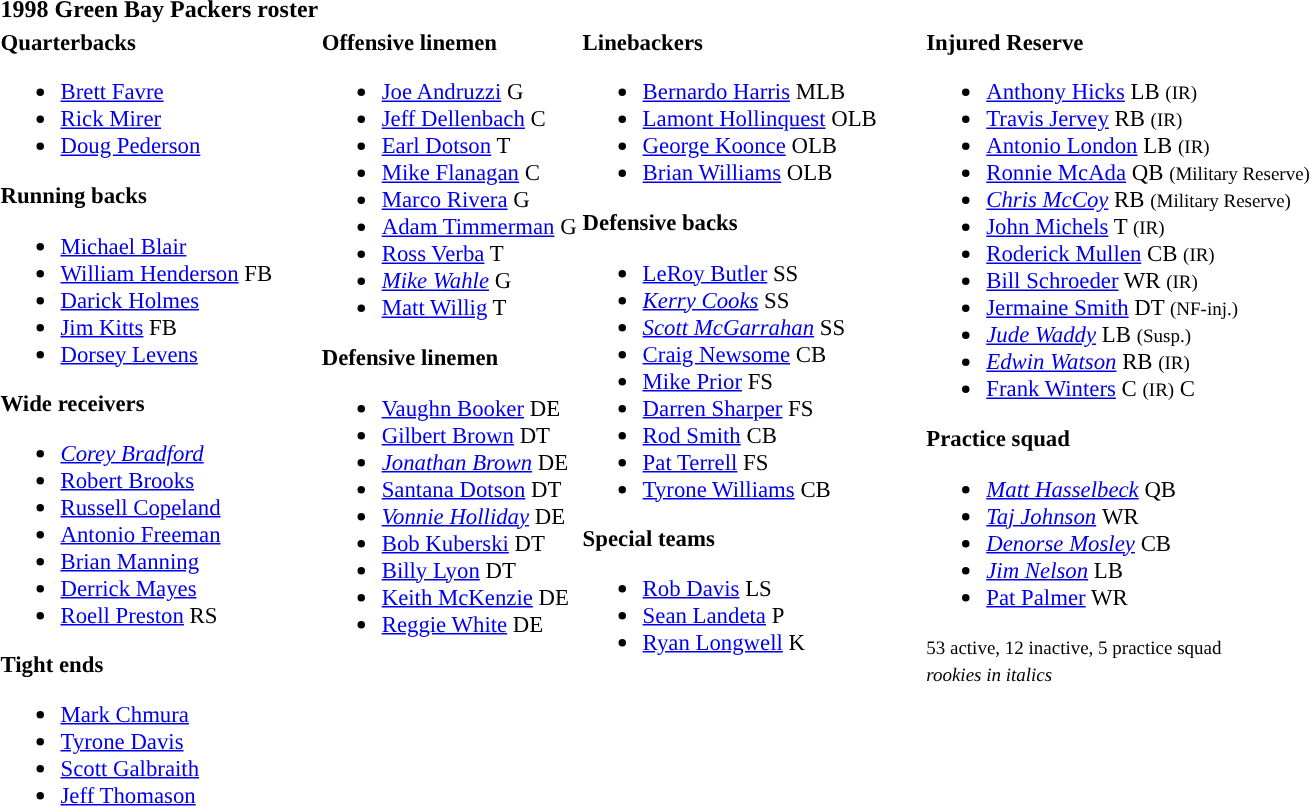<table class="toccolours" style="text-align:left">
<tr>
<th colspan="7">1998 Green Bay Packers roster</th>
</tr>
<tr>
<td style="font-size:95%; vertical-align:top;"><strong>Quarterbacks</strong><br><ul><li> <a href='#'>Brett Favre</a></li><li> <a href='#'>Rick Mirer</a></li><li> <a href='#'>Doug Pederson</a></li></ul><strong>Running backs</strong><ul><li> <a href='#'>Michael Blair</a></li><li> <a href='#'>William Henderson</a> FB</li><li> <a href='#'>Darick Holmes</a></li><li> <a href='#'>Jim Kitts</a> FB</li><li> <a href='#'>Dorsey Levens</a></li></ul><strong>Wide receivers</strong><ul><li> <em><a href='#'>Corey Bradford</a></em></li><li> <a href='#'>Robert Brooks</a></li><li> <a href='#'>Russell Copeland</a></li><li> <a href='#'>Antonio Freeman</a></li><li> <a href='#'>Brian Manning</a></li><li> <a href='#'>Derrick Mayes</a></li><li> <a href='#'>Roell Preston</a> RS</li></ul><strong>Tight ends</strong><ul><li> <a href='#'>Mark Chmura</a></li><li> <a href='#'>Tyrone Davis</a></li><li> <a href='#'>Scott Galbraith</a></li><li> <a href='#'>Jeff Thomason</a></li></ul></td>
<td style="width: 25px;"></td>
<td style="font-size:95%; vertical-align:top;"><strong>Offensive linemen</strong><br><ul><li> <a href='#'>Joe Andruzzi</a> G</li><li> <a href='#'>Jeff Dellenbach</a> C</li><li> <a href='#'>Earl Dotson</a> T</li><li> <a href='#'>Mike Flanagan</a> C</li><li> <a href='#'>Marco Rivera</a> G</li><li> <a href='#'>Adam Timmerman</a> G</li><li> <a href='#'>Ross Verba</a> T</li><li> <em><a href='#'>Mike Wahle</a></em> G</li><li> <a href='#'>Matt Willig</a> T</li></ul><strong>Defensive linemen</strong><ul><li> <a href='#'>Vaughn Booker</a> DE</li><li> <a href='#'>Gilbert Brown</a> DT</li><li> <em><a href='#'>Jonathan Brown</a></em> DE</li><li> <a href='#'>Santana Dotson</a> DT</li><li> <em><a href='#'>Vonnie Holliday</a></em> DE</li><li> <a href='#'>Bob Kuberski</a> DT</li><li> <a href='#'>Billy Lyon</a> DT</li><li> <a href='#'>Keith McKenzie</a> DE</li><li> <a href='#'>Reggie White</a> DE</li></ul></td>
<td style="font-size:95%; vertical-align:top;"><strong>Linebackers</strong><br><ul><li> <a href='#'>Bernardo Harris</a> MLB</li><li> <a href='#'>Lamont Hollinquest</a> OLB</li><li> <a href='#'>George Koonce</a> OLB</li><li> <a href='#'>Brian Williams</a> OLB</li></ul><strong>Defensive backs</strong><ul><li> <a href='#'>LeRoy Butler</a> SS</li><li> <em><a href='#'>Kerry Cooks</a></em> SS</li><li> <em><a href='#'>Scott McGarrahan</a></em> SS</li><li> <a href='#'>Craig Newsome</a> CB</li><li> <a href='#'>Mike Prior</a> FS</li><li> <a href='#'>Darren Sharper</a> FS</li><li> <a href='#'>Rod Smith</a> CB</li><li> <a href='#'>Pat Terrell</a> FS</li><li> <a href='#'>Tyrone Williams</a> CB</li></ul><strong>Special teams</strong><ul><li> <a href='#'>Rob Davis</a> LS</li><li> <a href='#'>Sean Landeta</a> P</li><li> <a href='#'>Ryan Longwell</a> K</li></ul></td>
<td style="width: 25px;"></td>
<td style="font-size:95%; vertical-align:top;"><strong>Injured Reserve</strong><br><ul><li> <a href='#'>Anthony Hicks</a> LB <small>(IR)</small> </li><li> <a href='#'>Travis Jervey</a> RB <small>(IR)</small> </li><li> <a href='#'>Antonio London</a> LB <small>(IR)</small> </li><li> <a href='#'>Ronnie McAda</a> QB <small>(Military Reserve)</small> </li><li> <em><a href='#'>Chris McCoy</a></em> RB <small>(Military Reserve)</small> </li><li> <a href='#'>John Michels</a> T <small>(IR)</small> </li><li> <a href='#'>Roderick Mullen</a> CB <small>(IR)</small> </li><li> <a href='#'>Bill Schroeder</a> WR <small>(IR)</small> </li><li> <a href='#'>Jermaine Smith</a> DT <small>(NF-inj.)</small> </li><li> <em><a href='#'>Jude Waddy</a></em> LB <small>(Susp.)</small> </li><li> <em><a href='#'>Edwin Watson</a></em> RB <small>(IR)</small> </li><li> <a href='#'>Frank Winters</a> C <small>(IR)</small>  C</li></ul><strong>Practice squad</strong><ul><li> <em><a href='#'>Matt Hasselbeck</a></em> QB</li><li> <em><a href='#'>Taj Johnson</a> </em> WR</li><li> <em><a href='#'>Denorse Mosley</a> </em> CB</li><li> <em><a href='#'>Jim Nelson</a></em> LB</li><li> <a href='#'>Pat Palmer</a>  WR</li></ul><small>53 active, 12 inactive, 5 practice squad</small><br><small><em>rookies in italics</em></small></td>
</tr>
</table>
